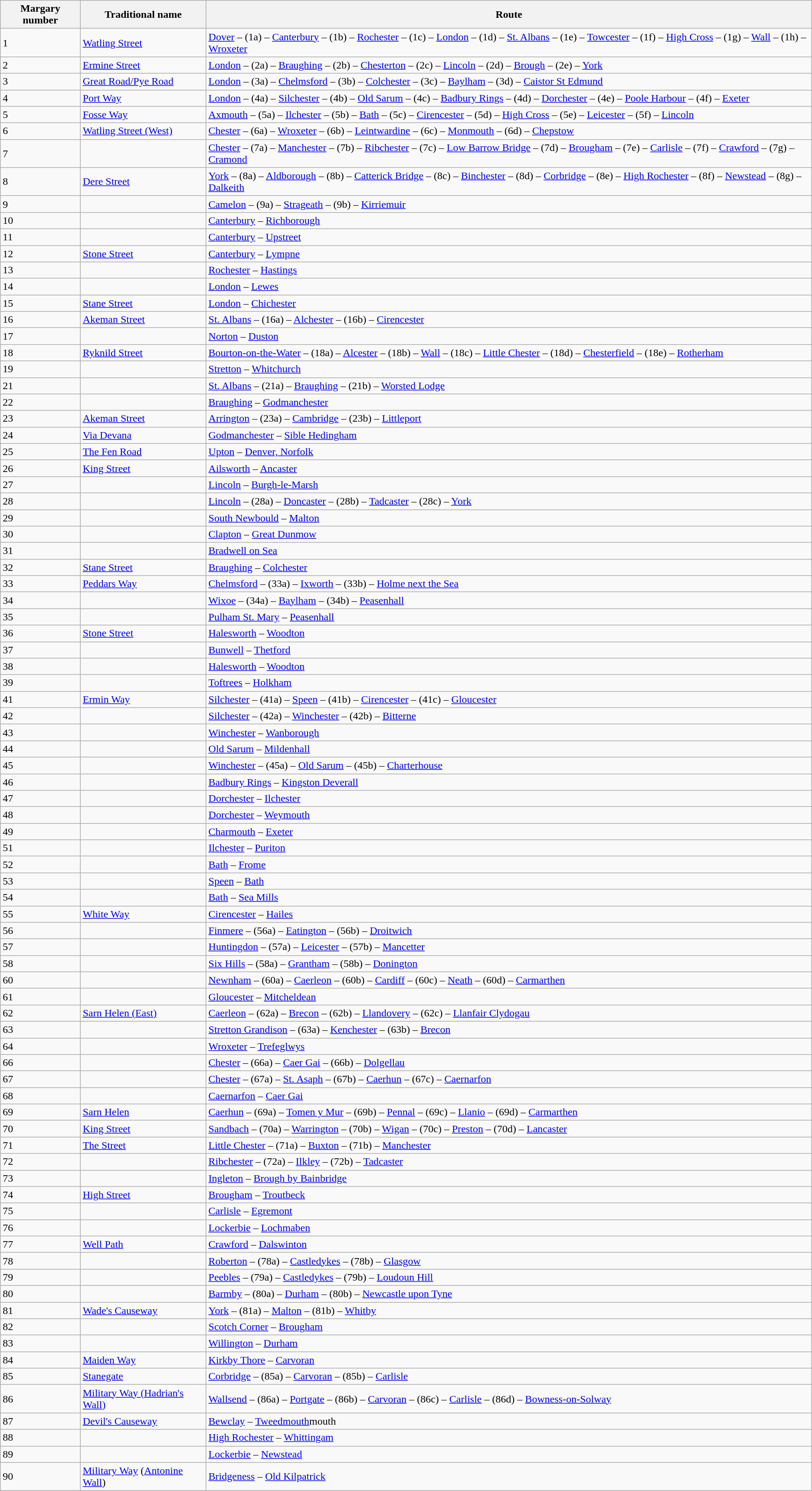<table class=wikitable>
<tr>
<th>Margary number</th>
<th>Traditional name</th>
<th>Route</th>
</tr>
<tr>
<td>1</td>
<td><a href='#'>Watling Street</a></td>
<td><a href='#'>Dover</a> – (1a) – <a href='#'>Canterbury</a> – (1b) – <a href='#'>Rochester</a> – (1c) – <a href='#'>London</a> – (1d) – <a href='#'>St. Albans</a> – (1e) – <a href='#'>Towcester</a> – (1f) – <a href='#'>High Cross</a> – (1g) – <a href='#'>Wall</a> – (1h) – <a href='#'>Wroxeter</a></td>
</tr>
<tr>
<td>2</td>
<td><a href='#'>Ermine Street</a></td>
<td><a href='#'>London</a> – (2a) – <a href='#'>Braughing</a> – (2b) – <a href='#'>Chesterton</a> – (2c) – <a href='#'>Lincoln</a> – (2d) – <a href='#'>Brough</a> – (2e) – <a href='#'>York</a></td>
</tr>
<tr>
<td>3</td>
<td><a href='#'>Great Road/Pye Road</a></td>
<td><a href='#'>London</a> – (3a) – <a href='#'>Chelmsford</a> – (3b) – <a href='#'>Colchester</a> – (3c) – <a href='#'>Baylham</a> – (3d) – <a href='#'>Caistor St Edmund</a></td>
</tr>
<tr>
<td>4</td>
<td><a href='#'>Port Way</a></td>
<td><a href='#'>London</a> – (4a) – <a href='#'>Silchester</a> – (4b) – <a href='#'>Old Sarum</a> – (4c) – <a href='#'>Badbury Rings</a> – (4d) – <a href='#'>Dorchester</a> – (4e) – <a href='#'>Poole Harbour</a> – (4f) – <a href='#'>Exeter</a></td>
</tr>
<tr>
<td>5</td>
<td><a href='#'>Fosse Way</a></td>
<td><a href='#'>Axmouth</a> – (5a) – <a href='#'>Ilchester</a> – (5b) – <a href='#'>Bath</a> – (5c) – <a href='#'>Cirencester</a> – (5d) – <a href='#'>High Cross</a> – (5e) – <a href='#'>Leicester</a> – (5f) – <a href='#'>Lincoln</a></td>
</tr>
<tr>
<td>6</td>
<td><a href='#'>Watling Street (West)</a></td>
<td><a href='#'>Chester</a> – (6a) – <a href='#'>Wroxeter</a> – (6b) – <a href='#'>Leintwardine</a> – (6c) – <a href='#'>Monmouth</a> – (6d) – <a href='#'>Chepstow</a></td>
</tr>
<tr>
<td>7</td>
<td></td>
<td><a href='#'>Chester</a> – (7a) – <a href='#'>Manchester</a> – (7b) – <a href='#'>Ribchester</a> – (7c) – <a href='#'>Low Barrow Bridge</a> – (7d) – <a href='#'>Brougham</a> – (7e) – <a href='#'>Carlisle</a> – (7f) – <a href='#'>Crawford</a> – (7g) – <a href='#'>Cramond</a></td>
</tr>
<tr>
<td>8</td>
<td><a href='#'>Dere Street</a></td>
<td><a href='#'>York</a> – (8a) – <a href='#'>Aldborough</a> – (8b) – <a href='#'>Catterick Bridge</a> – (8c) – <a href='#'>Binchester</a> – (8d) – <a href='#'>Corbridge</a> – (8e) – <a href='#'>High Rochester</a> – (8f) – <a href='#'>Newstead</a> – (8g) – <a href='#'>Dalkeith</a></td>
</tr>
<tr>
<td>9</td>
<td></td>
<td><a href='#'>Camelon</a> – (9a) – <a href='#'>Strageath</a> – (9b) – <a href='#'>Kirriemuir</a></td>
</tr>
<tr>
<td>10</td>
<td></td>
<td><a href='#'>Canterbury</a> – <a href='#'>Richborough</a></td>
</tr>
<tr>
<td>11</td>
<td></td>
<td><a href='#'>Canterbury</a> – <a href='#'>Upstreet</a></td>
</tr>
<tr>
<td>12</td>
<td><a href='#'>Stone Street</a></td>
<td><a href='#'>Canterbury</a> – <a href='#'>Lympne</a></td>
</tr>
<tr>
<td>13</td>
<td></td>
<td><a href='#'>Rochester</a> – <a href='#'>Hastings</a></td>
</tr>
<tr>
<td>14</td>
<td></td>
<td><a href='#'>London</a> – <a href='#'>Lewes</a></td>
</tr>
<tr>
<td>15</td>
<td><a href='#'>Stane Street</a></td>
<td><a href='#'>London</a> – <a href='#'>Chichester</a></td>
</tr>
<tr>
<td>16</td>
<td><a href='#'>Akeman Street</a></td>
<td><a href='#'>St. Albans</a> – (16a) – <a href='#'>Alchester</a> – (16b) – <a href='#'>Cirencester</a></td>
</tr>
<tr>
<td>17</td>
<td></td>
<td><a href='#'>Norton</a> – <a href='#'>Duston</a></td>
</tr>
<tr>
<td>18</td>
<td><a href='#'>Ryknild Street</a></td>
<td><a href='#'>Bourton-on-the-Water</a> – (18a) – <a href='#'>Alcester</a> – (18b) – <a href='#'>Wall</a> – (18c) – <a href='#'>Little Chester</a> – (18d) – <a href='#'>Chesterfield</a> – (18e) – <a href='#'>Rotherham</a></td>
</tr>
<tr>
<td>19</td>
<td></td>
<td><a href='#'>Stretton</a> – <a href='#'>Whitchurch</a></td>
</tr>
<tr>
<td>21</td>
<td></td>
<td><a href='#'>St. Albans</a> – (21a) – <a href='#'>Braughing</a> – (21b) – <a href='#'>Worsted Lodge</a></td>
</tr>
<tr>
<td>22</td>
<td></td>
<td><a href='#'>Braughing</a> – <a href='#'>Godmanchester</a></td>
</tr>
<tr>
<td>23</td>
<td><a href='#'>Akeman Street</a></td>
<td><a href='#'>Arrington</a> – (23a) – <a href='#'>Cambridge</a> – (23b) – <a href='#'>Littleport</a></td>
</tr>
<tr>
<td>24</td>
<td><a href='#'>Via Devana</a></td>
<td><a href='#'>Godmanchester</a> – <a href='#'>Sible Hedingham</a></td>
</tr>
<tr>
<td>25</td>
<td><a href='#'>The Fen Road</a></td>
<td><a href='#'>Upton</a> – <a href='#'>Denver, Norfolk</a></td>
</tr>
<tr>
<td>26</td>
<td><a href='#'>King Street</a></td>
<td><a href='#'>Ailsworth</a> – <a href='#'>Ancaster</a></td>
</tr>
<tr>
<td>27</td>
<td></td>
<td><a href='#'>Lincoln</a> – <a href='#'>Burgh-le-Marsh</a></td>
</tr>
<tr>
<td>28</td>
<td></td>
<td><a href='#'>Lincoln</a> – (28a) – <a href='#'>Doncaster</a> – (28b) – <a href='#'>Tadcaster</a> – (28c) – <a href='#'>York</a></td>
</tr>
<tr>
<td>29</td>
<td></td>
<td><a href='#'>South Newbould</a> – <a href='#'>Malton</a></td>
</tr>
<tr>
<td>30</td>
<td></td>
<td><a href='#'>Clapton</a> – <a href='#'>Great Dunmow</a></td>
</tr>
<tr>
<td>31</td>
<td></td>
<td><a href='#'>Bradwell on Sea</a></td>
</tr>
<tr>
<td>32</td>
<td><a href='#'>Stane Street</a></td>
<td><a href='#'>Braughing</a> – <a href='#'>Colchester</a></td>
</tr>
<tr>
<td>33</td>
<td><a href='#'>Peddars Way</a></td>
<td><a href='#'>Chelmsford</a> – (33a) – <a href='#'>Ixworth</a> – (33b) – <a href='#'>Holme next the Sea</a></td>
</tr>
<tr>
<td>34</td>
<td></td>
<td><a href='#'>Wixoe</a> – (34a) – <a href='#'>Baylham</a> – (34b) – <a href='#'>Peasenhall</a></td>
</tr>
<tr>
<td>35</td>
<td></td>
<td><a href='#'>Pulham St. Mary</a> – <a href='#'>Peasenhall</a></td>
</tr>
<tr>
<td>36</td>
<td><a href='#'>Stone Street</a></td>
<td><a href='#'>Halesworth</a> – <a href='#'>Woodton</a></td>
</tr>
<tr>
<td>37</td>
<td></td>
<td><a href='#'>Bunwell</a> – <a href='#'>Thetford</a></td>
</tr>
<tr>
<td>38</td>
<td></td>
<td><a href='#'>Halesworth</a> – <a href='#'>Woodton</a></td>
</tr>
<tr>
<td>39</td>
<td></td>
<td><a href='#'>Toftrees</a> – <a href='#'>Holkham</a></td>
</tr>
<tr>
<td>41</td>
<td><a href='#'>Ermin Way</a></td>
<td><a href='#'>Silchester</a> – (41a) – <a href='#'>Speen</a> – (41b) – <a href='#'>Cirencester</a> – (41c) – <a href='#'>Gloucester</a></td>
</tr>
<tr>
<td>42</td>
<td></td>
<td><a href='#'>Silchester</a> – (42a) – <a href='#'>Winchester</a> – (42b) – <a href='#'>Bitterne</a></td>
</tr>
<tr>
<td>43</td>
<td></td>
<td><a href='#'>Winchester</a> – <a href='#'>Wanborough</a></td>
</tr>
<tr>
<td>44</td>
<td></td>
<td><a href='#'>Old Sarum</a> – <a href='#'>Mildenhall</a></td>
</tr>
<tr>
<td>45</td>
<td></td>
<td><a href='#'>Winchester</a> – (45a) – <a href='#'>Old Sarum</a> – (45b) – <a href='#'>Charterhouse</a></td>
</tr>
<tr>
<td>46</td>
<td></td>
<td><a href='#'>Badbury Rings</a> – <a href='#'>Kingston Deverall</a></td>
</tr>
<tr>
<td>47</td>
<td></td>
<td><a href='#'>Dorchester</a> – <a href='#'>Ilchester</a></td>
</tr>
<tr>
<td>48</td>
<td></td>
<td><a href='#'>Dorchester</a> – <a href='#'>Weymouth</a></td>
</tr>
<tr>
<td>49</td>
<td></td>
<td><a href='#'>Charmouth</a> – <a href='#'>Exeter</a></td>
</tr>
<tr>
<td>51</td>
<td></td>
<td><a href='#'>Ilchester</a> – <a href='#'>Puriton</a></td>
</tr>
<tr>
<td>52</td>
<td></td>
<td><a href='#'>Bath</a> – <a href='#'>Frome</a></td>
</tr>
<tr>
<td>53</td>
<td></td>
<td><a href='#'>Speen</a> – <a href='#'>Bath</a></td>
</tr>
<tr>
<td>54</td>
<td></td>
<td><a href='#'>Bath</a> – <a href='#'>Sea Mills</a></td>
</tr>
<tr>
<td>55</td>
<td><a href='#'>White Way</a></td>
<td><a href='#'>Cirencester</a> – <a href='#'>Hailes</a></td>
</tr>
<tr>
<td>56</td>
<td></td>
<td><a href='#'>Finmere</a> – (56a) – <a href='#'>Eatington</a> – (56b) – <a href='#'>Droitwich</a></td>
</tr>
<tr>
<td>57</td>
<td></td>
<td><a href='#'>Huntingdon</a> – (57a) – <a href='#'>Leicester</a> – (57b) – <a href='#'>Mancetter</a></td>
</tr>
<tr>
<td>58</td>
<td></td>
<td><a href='#'>Six Hills</a> – (58a) – <a href='#'>Grantham</a> – (58b) – <a href='#'>Donington</a></td>
</tr>
<tr>
<td>60</td>
<td></td>
<td><a href='#'>Newnham</a> – (60a) – <a href='#'>Caerleon</a> – (60b) – <a href='#'>Cardiff</a> – (60c) – <a href='#'>Neath</a> – (60d) – <a href='#'>Carmarthen</a></td>
</tr>
<tr>
<td>61</td>
<td></td>
<td><a href='#'>Gloucester</a> – <a href='#'>Mitcheldean</a></td>
</tr>
<tr>
<td>62</td>
<td><a href='#'>Sarn Helen (East)</a></td>
<td><a href='#'>Caerleon</a> – (62a) – <a href='#'>Brecon</a> – (62b) – <a href='#'>Llandovery</a> – (62c) – <a href='#'>Llanfair Clydogau</a></td>
</tr>
<tr>
<td>63</td>
<td></td>
<td><a href='#'>Stretton Grandison</a> – (63a) – <a href='#'>Kenchester</a> – (63b) – <a href='#'>Brecon</a></td>
</tr>
<tr>
<td>64</td>
<td></td>
<td><a href='#'>Wroxeter</a> – <a href='#'>Trefeglwys</a></td>
</tr>
<tr>
<td>66</td>
<td></td>
<td><a href='#'>Chester</a> – (66a) – <a href='#'>Caer Gai</a> – (66b) – <a href='#'>Dolgellau</a></td>
</tr>
<tr>
<td>67</td>
<td></td>
<td><a href='#'>Chester</a> – (67a) – <a href='#'>St. Asaph</a> – (67b) – <a href='#'>Caerhun</a> – (67c) – <a href='#'>Caernarfon</a></td>
</tr>
<tr>
<td>68</td>
<td></td>
<td><a href='#'>Caernarfon</a> – <a href='#'>Caer Gai</a></td>
</tr>
<tr>
<td>69</td>
<td><a href='#'>Sarn Helen</a></td>
<td><a href='#'>Caerhun</a> – (69a) – <a href='#'>Tomen y Mur</a> – (69b) – <a href='#'>Pennal</a> – (69c) – <a href='#'>Llanio</a> – (69d) – <a href='#'>Carmarthen</a></td>
</tr>
<tr>
<td>70</td>
<td><a href='#'>King Street</a></td>
<td><a href='#'>Sandbach</a> – (70a) – <a href='#'>Warrington</a> – (70b) – <a href='#'>Wigan</a> – (70c) – <a href='#'>Preston</a> – (70d) – <a href='#'>Lancaster</a></td>
</tr>
<tr>
<td>71</td>
<td><a href='#'>The Street</a></td>
<td><a href='#'>Little Chester</a> – (71a) – <a href='#'>Buxton</a> – (71b) – <a href='#'>Manchester</a></td>
</tr>
<tr>
<td>72</td>
<td></td>
<td><a href='#'>Ribchester</a> – (72a) – <a href='#'>Ilkley</a> – (72b) – <a href='#'>Tadcaster</a></td>
</tr>
<tr>
<td>73</td>
<td></td>
<td><a href='#'>Ingleton</a> – <a href='#'>Brough by Bainbridge</a></td>
</tr>
<tr>
<td>74</td>
<td><a href='#'>High Street</a></td>
<td><a href='#'>Brougham</a> – <a href='#'>Troutbeck</a></td>
</tr>
<tr>
<td>75</td>
<td></td>
<td><a href='#'>Carlisle</a> – <a href='#'>Egremont</a></td>
</tr>
<tr>
<td>76</td>
<td></td>
<td><a href='#'>Lockerbie</a> – <a href='#'>Lochmaben</a></td>
</tr>
<tr>
<td>77</td>
<td><a href='#'>Well Path</a></td>
<td><a href='#'>Crawford</a> – <a href='#'>Dalswinton</a></td>
</tr>
<tr>
<td>78</td>
<td></td>
<td><a href='#'>Roberton</a> – (78a) – <a href='#'>Castledykes</a> – (78b) – <a href='#'>Glasgow</a></td>
</tr>
<tr>
<td>79</td>
<td></td>
<td><a href='#'>Peebles</a> – (79a) – <a href='#'>Castledykes</a> – (79b) – <a href='#'>Loudoun Hill</a></td>
</tr>
<tr>
<td>80</td>
<td></td>
<td><a href='#'>Barmby</a> – (80a) – <a href='#'>Durham</a> – (80b) – <a href='#'>Newcastle upon Tyne</a></td>
</tr>
<tr>
<td>81</td>
<td><a href='#'>Wade's Causeway</a></td>
<td><a href='#'>York</a> – (81a) – <a href='#'>Malton</a> – (81b) – <a href='#'>Whitby</a></td>
</tr>
<tr>
<td>82</td>
<td></td>
<td><a href='#'>Scotch Corner</a> – <a href='#'>Brougham</a></td>
</tr>
<tr>
<td>83</td>
<td></td>
<td><a href='#'>Willington</a> – <a href='#'>Durham</a></td>
</tr>
<tr>
<td>84</td>
<td><a href='#'>Maiden Way</a></td>
<td><a href='#'>Kirkby Thore</a> – <a href='#'>Carvoran</a></td>
</tr>
<tr>
<td>85</td>
<td><a href='#'>Stanegate</a></td>
<td><a href='#'>Corbridge</a> – (85a) – <a href='#'>Carvoran</a> – (85b) – <a href='#'>Carlisle</a></td>
</tr>
<tr>
<td>86</td>
<td><a href='#'>Military Way (Hadrian's Wall)</a></td>
<td><a href='#'>Wallsend</a> – (86a) – <a href='#'>Portgate</a> – (86b) – <a href='#'>Carvoran</a> – (86c) – <a href='#'>Carlisle</a> – (86d) – <a href='#'>Bowness-on-Solway</a></td>
</tr>
<tr>
<td>87</td>
<td><a href='#'>Devil's Causeway</a></td>
<td><a href='#'>Bewclay</a> – <a href='#'>Tweedmouth</a>mouth</td>
</tr>
<tr>
<td>88</td>
<td></td>
<td><a href='#'>High Rochester</a> – <a href='#'>Whittingam</a></td>
</tr>
<tr>
<td>89</td>
<td></td>
<td><a href='#'>Lockerbie</a> – <a href='#'>Newstead</a></td>
</tr>
<tr>
<td>90</td>
<td><a href='#'>Military Way</a> (<a href='#'>Antonine Wall</a>)</td>
<td><a href='#'>Bridgeness</a> – <a href='#'>Old Kilpatrick</a></td>
</tr>
</table>
